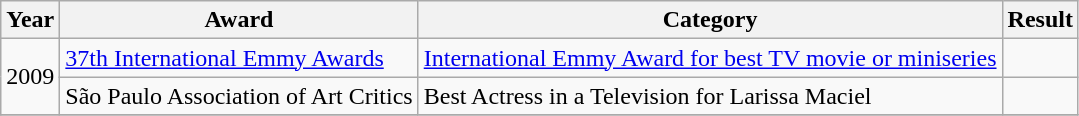<table class="wikitable">
<tr>
<th>Year</th>
<th>Award</th>
<th>Category</th>
<th>Result</th>
</tr>
<tr>
<td rowspan="2">2009</td>
<td><a href='#'>37th International Emmy Awards</a></td>
<td><a href='#'>International Emmy Award for best TV movie or miniseries</a></td>
<td></td>
</tr>
<tr>
<td>São Paulo Association of Art Critics</td>
<td>Best Actress in a Television for Larissa Maciel</td>
<td></td>
</tr>
<tr>
</tr>
</table>
